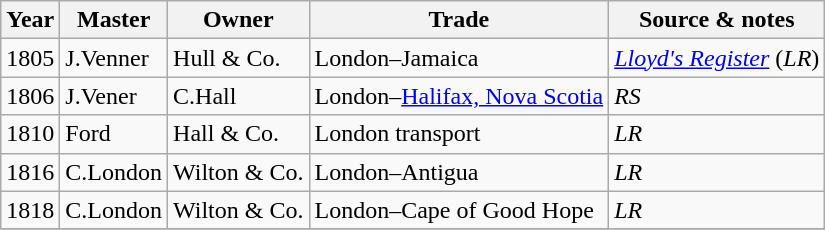<table class=" wikitable">
<tr>
<th>Year</th>
<th>Master</th>
<th>Owner</th>
<th>Trade</th>
<th>Source & notes</th>
</tr>
<tr>
<td>1805</td>
<td>J.Venner</td>
<td>Hull & Co.</td>
<td>London–Jamaica</td>
<td><em><a href='#'>Lloyd's Register</a></em> (<em>LR</em>)</td>
</tr>
<tr>
<td>1806</td>
<td>J.Vener</td>
<td>C.Hall</td>
<td>London–<a href='#'>Halifax, Nova Scotia</a></td>
<td><em>RS</em></td>
</tr>
<tr>
<td>1810</td>
<td>Ford</td>
<td>Hall & Co.</td>
<td>London transport</td>
<td><em>LR</em></td>
</tr>
<tr>
<td>1816</td>
<td>C.London</td>
<td>Wilton & Co.</td>
<td>London–Antigua</td>
<td><em>LR</em></td>
</tr>
<tr>
<td>1818</td>
<td>C.London</td>
<td>Wilton & Co.</td>
<td>London–Cape of Good Hope</td>
<td><em>LR</em></td>
</tr>
<tr>
</tr>
</table>
